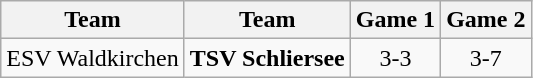<table class="wikitable">
<tr>
<th>Team</th>
<th>Team</th>
<th>Game 1</th>
<th>Game 2</th>
</tr>
<tr>
<td>ESV Waldkirchen</td>
<td><strong>TSV Schliersee</strong></td>
<td align="center">3-3</td>
<td align="center">3-7</td>
</tr>
</table>
